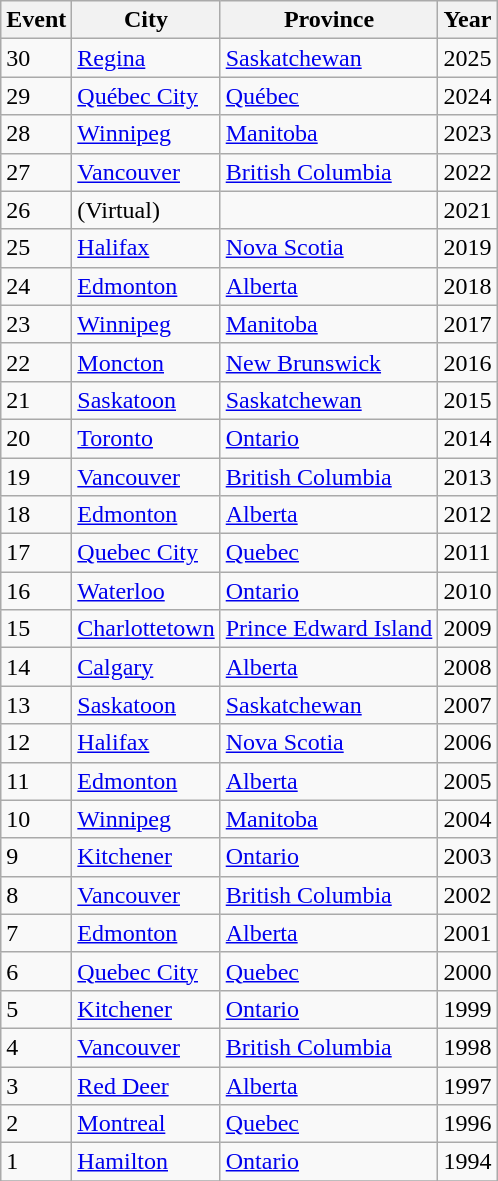<table class="wikitable">
<tr>
<th>Event</th>
<th>City</th>
<th>Province</th>
<th>Year</th>
</tr>
<tr>
<td>30</td>
<td><a href='#'>Regina</a></td>
<td><a href='#'>Saskatchewan</a></td>
<td>2025</td>
</tr>
<tr>
<td>29</td>
<td><a href='#'>Québec City</a></td>
<td><a href='#'>Québec</a></td>
<td>2024</td>
</tr>
<tr>
<td>28</td>
<td><a href='#'>Winnipeg</a></td>
<td><a href='#'>Manitoba</a></td>
<td>2023</td>
</tr>
<tr>
<td>27</td>
<td><a href='#'>Vancouver</a></td>
<td><a href='#'>British Columbia</a></td>
<td>2022</td>
</tr>
<tr>
<td>26</td>
<td>(Virtual)</td>
<td></td>
<td>2021</td>
</tr>
<tr>
<td>25</td>
<td><a href='#'>Halifax</a></td>
<td><a href='#'>Nova Scotia</a></td>
<td>2019</td>
</tr>
<tr>
<td>24</td>
<td><a href='#'>Edmonton</a></td>
<td><a href='#'>Alberta</a></td>
<td>2018</td>
</tr>
<tr>
<td>23</td>
<td><a href='#'>Winnipeg</a></td>
<td><a href='#'>Manitoba</a></td>
<td>2017</td>
</tr>
<tr>
<td>22</td>
<td><a href='#'>Moncton</a></td>
<td><a href='#'>New Brunswick</a></td>
<td>2016</td>
</tr>
<tr>
<td>21</td>
<td><a href='#'>Saskatoon</a></td>
<td><a href='#'>Saskatchewan</a></td>
<td>2015</td>
</tr>
<tr>
<td>20</td>
<td><a href='#'>Toronto</a></td>
<td><a href='#'>Ontario</a></td>
<td>2014</td>
</tr>
<tr>
<td>19</td>
<td><a href='#'>Vancouver</a></td>
<td><a href='#'>British Columbia</a></td>
<td>2013</td>
</tr>
<tr>
<td>18</td>
<td><a href='#'>Edmonton</a></td>
<td><a href='#'>Alberta</a></td>
<td>2012</td>
</tr>
<tr>
<td>17</td>
<td><a href='#'>Quebec City</a></td>
<td><a href='#'>Quebec</a></td>
<td>2011</td>
</tr>
<tr>
<td>16</td>
<td><a href='#'>Waterloo</a></td>
<td><a href='#'>Ontario</a></td>
<td>2010</td>
</tr>
<tr>
<td>15</td>
<td><a href='#'>Charlottetown</a></td>
<td><a href='#'>Prince Edward Island</a></td>
<td>2009</td>
</tr>
<tr>
<td>14</td>
<td><a href='#'>Calgary</a></td>
<td><a href='#'>Alberta</a></td>
<td>2008</td>
</tr>
<tr>
<td>13</td>
<td><a href='#'>Saskatoon</a></td>
<td><a href='#'>Saskatchewan</a></td>
<td>2007</td>
</tr>
<tr>
<td>12</td>
<td><a href='#'>Halifax</a></td>
<td><a href='#'>Nova Scotia</a></td>
<td>2006</td>
</tr>
<tr>
<td>11</td>
<td><a href='#'>Edmonton</a></td>
<td><a href='#'>Alberta</a></td>
<td>2005</td>
</tr>
<tr>
<td>10</td>
<td><a href='#'>Winnipeg</a></td>
<td><a href='#'>Manitoba</a></td>
<td>2004</td>
</tr>
<tr>
<td>9</td>
<td><a href='#'>Kitchener</a></td>
<td><a href='#'>Ontario</a></td>
<td>2003</td>
</tr>
<tr>
<td>8</td>
<td><a href='#'>Vancouver</a></td>
<td><a href='#'>British Columbia</a></td>
<td>2002</td>
</tr>
<tr>
<td>7</td>
<td><a href='#'>Edmonton</a></td>
<td><a href='#'>Alberta</a></td>
<td>2001</td>
</tr>
<tr>
<td>6</td>
<td><a href='#'>Quebec City</a></td>
<td><a href='#'>Quebec</a></td>
<td>2000</td>
</tr>
<tr>
<td>5</td>
<td><a href='#'>Kitchener</a></td>
<td><a href='#'>Ontario</a></td>
<td>1999</td>
</tr>
<tr>
<td>4</td>
<td><a href='#'>Vancouver</a></td>
<td><a href='#'>British Columbia</a></td>
<td>1998</td>
</tr>
<tr>
<td>3</td>
<td><a href='#'>Red Deer</a></td>
<td><a href='#'>Alberta</a></td>
<td>1997</td>
</tr>
<tr>
<td>2</td>
<td><a href='#'>Montreal</a></td>
<td><a href='#'>Quebec</a></td>
<td>1996</td>
</tr>
<tr>
<td>1</td>
<td><a href='#'>Hamilton</a></td>
<td><a href='#'>Ontario</a></td>
<td>1994</td>
</tr>
<tr>
</tr>
</table>
